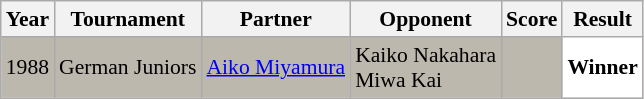<table class="sortable wikitable" style="font-size: 90%;">
<tr>
<th>Year</th>
<th>Tournament</th>
<th>Partner</th>
<th>Opponent</th>
<th>Score</th>
<th>Result</th>
</tr>
<tr style="background:#BDB8AD">
<td align="center">1988</td>
<td align="left">German Juniors</td>
<td align="left"> <a href='#'>Aiko Miyamura</a></td>
<td align="left"> Kaiko Nakahara <br>  Miwa Kai</td>
<td align="left"></td>
<td style="text-align:left; background:white"> <strong>Winner</strong></td>
</tr>
</table>
